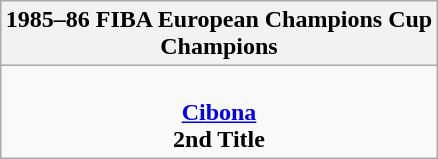<table class=wikitable style="text-align:center; margin:auto">
<tr>
<th>1985–86 FIBA European Champions Cup<br>Champions</th>
</tr>
<tr>
<td> <br> <strong><a href='#'>Cibona</a></strong> <br> <strong>2nd Title</strong></td>
</tr>
</table>
